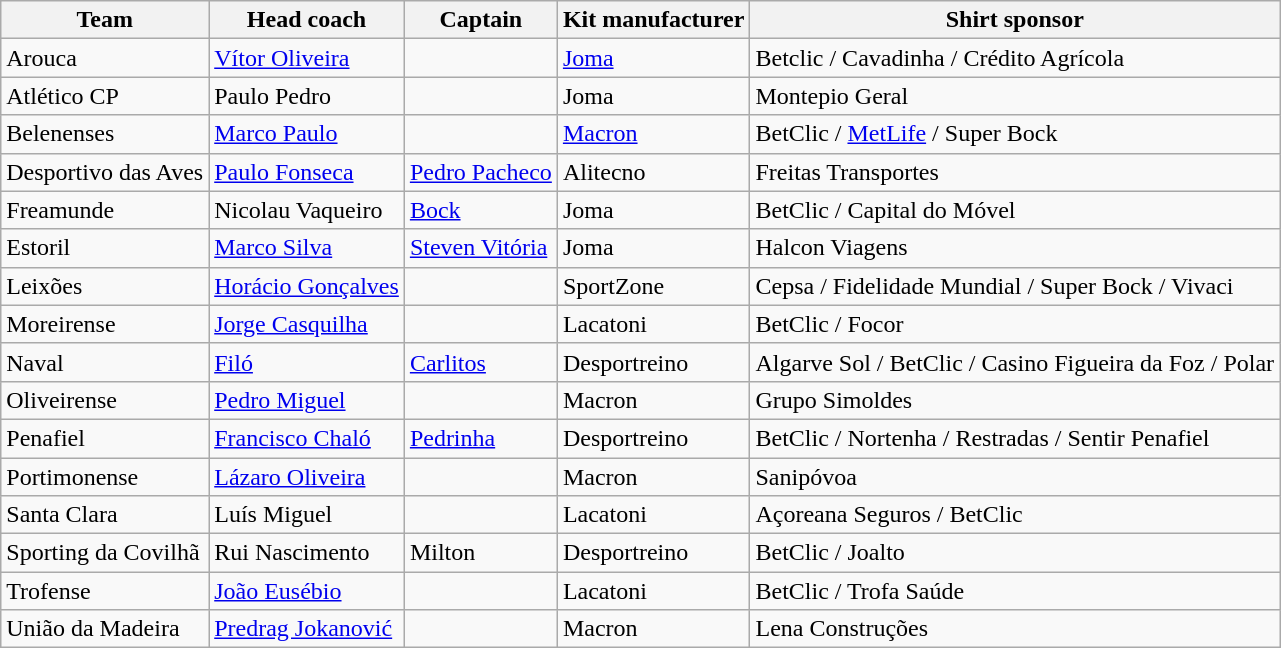<table class="wikitable sortable" style="text-align: left;">
<tr>
<th>Team</th>
<th>Head coach</th>
<th>Captain</th>
<th>Kit manufacturer</th>
<th>Shirt sponsor</th>
</tr>
<tr>
<td>Arouca</td>
<td> <a href='#'>Vítor Oliveira</a></td>
<td></td>
<td><a href='#'>Joma</a></td>
<td>Betclic / Cavadinha / Crédito Agrícola</td>
</tr>
<tr>
<td>Atlético CP</td>
<td> Paulo Pedro</td>
<td></td>
<td>Joma</td>
<td>Montepio Geral</td>
</tr>
<tr>
<td>Belenenses</td>
<td> <a href='#'>Marco Paulo</a></td>
<td></td>
<td><a href='#'>Macron</a></td>
<td>BetClic / <a href='#'>MetLife</a> / Super Bock</td>
</tr>
<tr>
<td>Desportivo das Aves</td>
<td> <a href='#'>Paulo Fonseca</a></td>
<td> <a href='#'>Pedro Pacheco</a></td>
<td>Alitecno</td>
<td>Freitas Transportes</td>
</tr>
<tr>
<td>Freamunde</td>
<td> Nicolau Vaqueiro</td>
<td> <a href='#'>Bock</a></td>
<td>Joma</td>
<td>BetClic / Capital do Móvel</td>
</tr>
<tr>
<td>Estoril</td>
<td> <a href='#'>Marco Silva</a></td>
<td> <a href='#'>Steven Vitória</a></td>
<td>Joma</td>
<td>Halcon Viagens</td>
</tr>
<tr>
<td>Leixões</td>
<td> <a href='#'>Horácio Gonçalves</a></td>
<td></td>
<td>SportZone</td>
<td>Cepsa / Fidelidade Mundial / Super Bock / Vivaci</td>
</tr>
<tr>
<td>Moreirense</td>
<td> <a href='#'>Jorge Casquilha</a></td>
<td></td>
<td>Lacatoni</td>
<td>BetClic / Focor</td>
</tr>
<tr>
<td>Naval</td>
<td> <a href='#'>Filó</a></td>
<td> <a href='#'>Carlitos</a></td>
<td>Desportreino</td>
<td>Algarve Sol / BetClic / Casino Figueira da Foz / Polar</td>
</tr>
<tr>
<td>Oliveirense</td>
<td> <a href='#'>Pedro Miguel</a></td>
<td></td>
<td>Macron</td>
<td>Grupo Simoldes</td>
</tr>
<tr>
<td>Penafiel</td>
<td>  <a href='#'>Francisco Chaló</a></td>
<td>  <a href='#'>Pedrinha</a></td>
<td>Desportreino</td>
<td>BetClic / Nortenha / Restradas / Sentir Penafiel</td>
</tr>
<tr>
<td>Portimonense</td>
<td> <a href='#'>Lázaro Oliveira</a></td>
<td></td>
<td>Macron</td>
<td>Sanipóvoa</td>
</tr>
<tr>
<td>Santa Clara</td>
<td> Luís Miguel</td>
<td></td>
<td>Lacatoni</td>
<td>Açoreana Seguros / BetClic</td>
</tr>
<tr>
<td>Sporting da Covilhã</td>
<td> Rui Nascimento</td>
<td> Milton</td>
<td>Desportreino</td>
<td>BetClic / Joalto</td>
</tr>
<tr>
<td>Trofense</td>
<td> <a href='#'>João Eusébio</a></td>
<td></td>
<td>Lacatoni</td>
<td>BetClic / Trofa Saúde</td>
</tr>
<tr>
<td>União da Madeira</td>
<td> <a href='#'>Predrag Jokanović</a></td>
<td></td>
<td>Macron</td>
<td>Lena Construções</td>
</tr>
</table>
